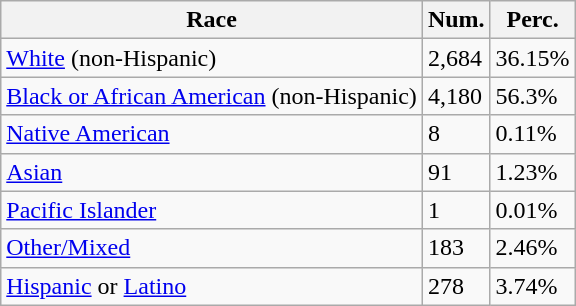<table class="wikitable">
<tr>
<th>Race</th>
<th>Num.</th>
<th>Perc.</th>
</tr>
<tr>
<td><a href='#'>White</a> (non-Hispanic)</td>
<td>2,684</td>
<td>36.15%</td>
</tr>
<tr>
<td><a href='#'>Black or African American</a> (non-Hispanic)</td>
<td>4,180</td>
<td>56.3%</td>
</tr>
<tr>
<td><a href='#'>Native American</a></td>
<td>8</td>
<td>0.11%</td>
</tr>
<tr>
<td><a href='#'>Asian</a></td>
<td>91</td>
<td>1.23%</td>
</tr>
<tr>
<td><a href='#'>Pacific Islander</a></td>
<td>1</td>
<td>0.01%</td>
</tr>
<tr>
<td><a href='#'>Other/Mixed</a></td>
<td>183</td>
<td>2.46%</td>
</tr>
<tr>
<td><a href='#'>Hispanic</a> or <a href='#'>Latino</a></td>
<td>278</td>
<td>3.74%</td>
</tr>
</table>
